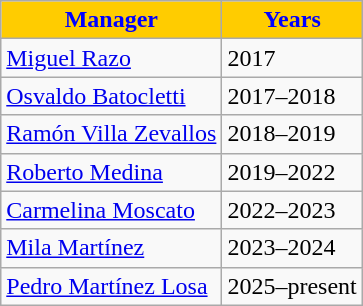<table class="wikitable">
<tr>
<th style=background-color:#FFCC00;color:blue>Manager</th>
<th style=background-color:#FFCC00;color:blue>Years</th>
</tr>
<tr>
<td> <a href='#'>Miguel Razo</a></td>
<td>2017</td>
</tr>
<tr>
<td> <a href='#'>Osvaldo Batocletti</a></td>
<td>2017–2018</td>
</tr>
<tr>
<td> <a href='#'>Ramón Villa Zevallos</a></td>
<td>2018–2019</td>
</tr>
<tr>
<td> <a href='#'>Roberto Medina</a></td>
<td>2019–2022</td>
</tr>
<tr>
<td> <a href='#'>Carmelina Moscato</a></td>
<td>2022–2023</td>
</tr>
<tr>
<td> <a href='#'>Mila Martínez</a></td>
<td>2023–2024</td>
</tr>
<tr>
<td> <a href='#'>Pedro Martínez Losa</a></td>
<td>2025–present</td>
</tr>
</table>
